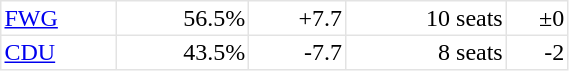<table cellpadding="2" style="width:30%; background:#e3e3e3; border-spacing:1px; white-space:nowrap;">
<tr align="right" bgcolor="#ffffff">
<td align="left"><a href='#'>FWG</a></td>
<td>56.5%</td>
<td>+7.7</td>
<td>10 seats</td>
<td>±0</td>
</tr>
<tr align="right" bgcolor="#ffffff">
<td align="left"><a href='#'>CDU</a></td>
<td>43.5%</td>
<td>-7.7</td>
<td>8 seats</td>
<td>-2</td>
</tr>
</table>
